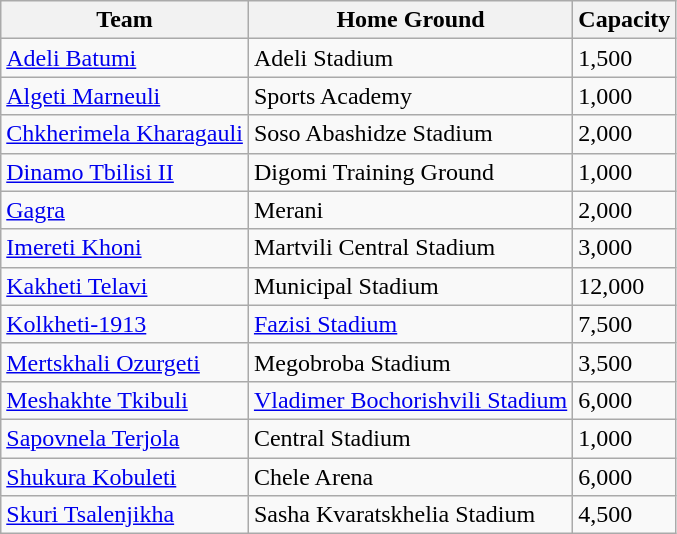<table class="wikitable">
<tr>
<th>Team</th>
<th>Home Ground</th>
<th>Capacity</th>
</tr>
<tr>
<td><a href='#'>Adeli Batumi</a></td>
<td>Adeli Stadium</td>
<td>1,500</td>
</tr>
<tr>
<td><a href='#'>Algeti Marneuli</a></td>
<td>Sports Academy</td>
<td>1,000</td>
</tr>
<tr>
<td><a href='#'>Chkherimela Kharagauli</a></td>
<td>Soso Abashidze Stadium</td>
<td>2,000</td>
</tr>
<tr>
<td><a href='#'>Dinamo Tbilisi II</a></td>
<td>Digomi Training Ground</td>
<td>1,000</td>
</tr>
<tr>
<td><a href='#'>Gagra</a></td>
<td>Merani</td>
<td>2,000</td>
</tr>
<tr>
<td><a href='#'>Imereti Khoni</a></td>
<td>Martvili Central Stadium</td>
<td>3,000</td>
</tr>
<tr>
<td><a href='#'>Kakheti Telavi</a></td>
<td>Municipal Stadium</td>
<td>12,000</td>
</tr>
<tr>
<td><a href='#'>Kolkheti-1913</a></td>
<td><a href='#'>Fazisi Stadium</a></td>
<td>7,500</td>
</tr>
<tr>
<td><a href='#'>Mertskhali Ozurgeti</a></td>
<td>Megobroba Stadium</td>
<td>3,500</td>
</tr>
<tr>
<td><a href='#'>Meshakhte Tkibuli</a></td>
<td><a href='#'>Vladimer Bochorishvili Stadium</a></td>
<td>6,000</td>
</tr>
<tr>
<td><a href='#'>Sapovnela Terjola</a></td>
<td>Central Stadium</td>
<td>1,000</td>
</tr>
<tr>
<td><a href='#'>Shukura Kobuleti</a></td>
<td>Chele Arena</td>
<td>6,000</td>
</tr>
<tr>
<td><a href='#'>Skuri Tsalenjikha</a></td>
<td>Sasha Kvaratskhelia Stadium</td>
<td>4,500</td>
</tr>
</table>
